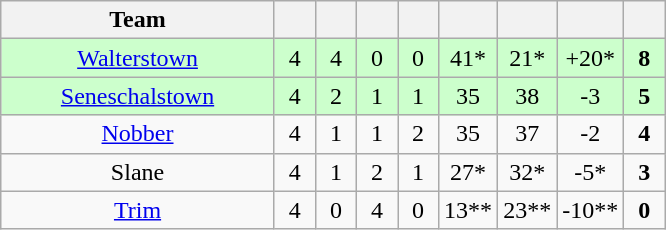<table class="wikitable" style="text-align:center">
<tr>
<th style="width:175px;">Team</th>
<th width="20"></th>
<th width="20"></th>
<th width="20"></th>
<th width="20"></th>
<th width="20"></th>
<th width="20"></th>
<th width="20"></th>
<th width="20"></th>
</tr>
<tr style="background:#cfc;">
<td><a href='#'>Walterstown</a></td>
<td>4</td>
<td>4</td>
<td>0</td>
<td>0</td>
<td>41*</td>
<td>21*</td>
<td>+20*</td>
<td><strong>8</strong></td>
</tr>
<tr style="background:#cfc;">
<td><a href='#'>Seneschalstown</a></td>
<td>4</td>
<td>2</td>
<td>1</td>
<td>1</td>
<td>35</td>
<td>38</td>
<td>-3</td>
<td><strong>5</strong></td>
</tr>
<tr>
<td><a href='#'>Nobber</a></td>
<td>4</td>
<td>1</td>
<td>1</td>
<td>2</td>
<td>35</td>
<td>37</td>
<td>-2</td>
<td><strong>4</strong></td>
</tr>
<tr>
<td>Slane</td>
<td>4</td>
<td>1</td>
<td>2</td>
<td>1</td>
<td>27*</td>
<td>32*</td>
<td>-5*</td>
<td><strong>3</strong></td>
</tr>
<tr>
<td><a href='#'>Trim</a></td>
<td>4</td>
<td>0</td>
<td>4</td>
<td>0</td>
<td>13**</td>
<td>23**</td>
<td>-10**</td>
<td><strong>0</strong></td>
</tr>
</table>
